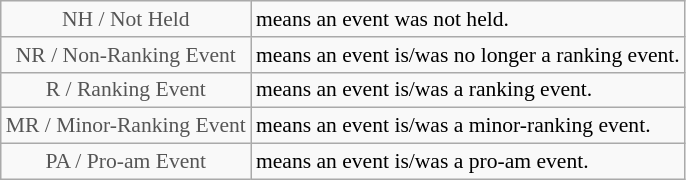<table class="wikitable" style="font-size:90%">
<tr>
<td style="text-align:center; color:#555555;" colspan="4">NH / Not Held</td>
<td>means an event was not held.</td>
</tr>
<tr>
<td style="text-align:center; color:#555555;" colspan="4">NR / Non-Ranking Event</td>
<td>means an event is/was no longer a ranking event.</td>
</tr>
<tr>
<td style="text-align:center; color:#555555;" colspan="4">R / Ranking Event</td>
<td>means an event is/was a ranking event.</td>
</tr>
<tr>
<td style="text-align:center; color:#555555;" colspan="4">MR / Minor-Ranking Event</td>
<td>means an event is/was a minor-ranking event.</td>
</tr>
<tr>
<td style="text-align:center; color:#555555;" colspan="4">PA / Pro-am Event</td>
<td>means an event is/was a pro-am event.</td>
</tr>
</table>
